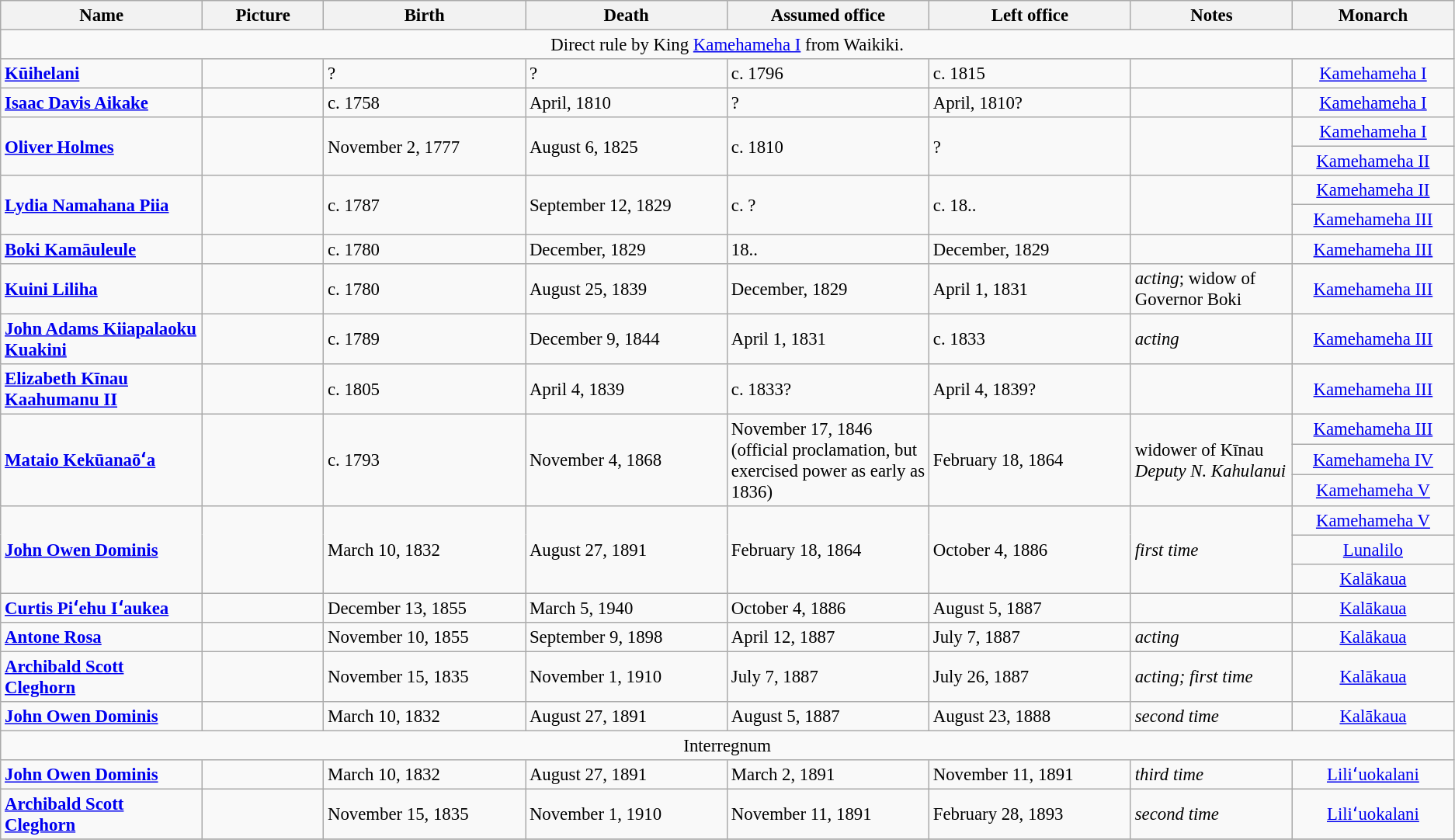<table class="wikitable" style="font-size: 95%;">
<tr>
<th width = 10%>Name</th>
<th class="unsortable" width = 6%>Picture</th>
<th class="unsortable" width = 10%>Birth</th>
<th class="unsortable" width = 10%>Death</th>
<th class="unsortable" width = 10%>Assumed office</th>
<th class="unsortable" width = 10%>Left office</th>
<th class="unsortable" width = 8%>Notes</th>
<th class="unsortable" width = 8%>Monarch</th>
</tr>
<tr>
<td colspan=8 align=center>Direct rule by King <a href='#'>Kamehameha I</a> from Waikiki.</td>
</tr>
<tr>
<td><strong><a href='#'>Kūihelani</a></strong></td>
<td></td>
<td>?</td>
<td>?</td>
<td>c. 1796</td>
<td>c. 1815</td>
<td></td>
<td rowspan=1 align=center><a href='#'>Kamehameha I</a></td>
</tr>
<tr>
<td><strong><a href='#'>Isaac Davis Aikake</a></strong></td>
<td></td>
<td>c. 1758</td>
<td>April, 1810</td>
<td>?</td>
<td>April, 1810?</td>
<td></td>
<td rowspan=1 align=center><a href='#'>Kamehameha I</a></td>
</tr>
<tr>
<td rowspan=2><strong><a href='#'>Oliver Holmes</a></strong></td>
<td rowspan=2></td>
<td rowspan=2>November 2, 1777</td>
<td rowspan=2>August 6, 1825</td>
<td rowspan=2>c. 1810</td>
<td rowspan=2>?</td>
<td rowspan=2></td>
<td rowspan=1 align=center><a href='#'>Kamehameha I</a></td>
</tr>
<tr>
<td rowspan=1 align=center><a href='#'>Kamehameha II</a></td>
</tr>
<tr>
<td rowspan=2><strong><a href='#'>Lydia Namahana Piia</a></strong></td>
<td rowspan=2></td>
<td rowspan=2>c. 1787</td>
<td rowspan=2>September 12, 1829</td>
<td rowspan=2>c. ?</td>
<td rowspan=2>c. 18..</td>
<td rowspan=2></td>
<td rowspan=1 align=center><a href='#'>Kamehameha II</a></td>
</tr>
<tr>
<td rowspan=1 align=center><a href='#'>Kamehameha III</a></td>
</tr>
<tr>
<td><strong><a href='#'>Boki Kamāuleule</a></strong></td>
<td></td>
<td>c. 1780</td>
<td>December, 1829</td>
<td>18..</td>
<td>December, 1829</td>
<td></td>
<td rowspan=1 align=center><a href='#'>Kamehameha III</a></td>
</tr>
<tr>
<td><strong><a href='#'>Kuini Liliha</a></strong></td>
<td></td>
<td>c. 1780</td>
<td>August 25, 1839</td>
<td>December, 1829</td>
<td>April 1, 1831</td>
<td><em>acting</em>; widow of Governor Boki</td>
<td rowspan=1 align=center><a href='#'>Kamehameha III</a></td>
</tr>
<tr>
<td><strong><a href='#'>John Adams Kiiapalaoku Kuakini</a></strong></td>
<td></td>
<td>c. 1789</td>
<td>December 9, 1844</td>
<td>April 1, 1831</td>
<td>c. 1833</td>
<td><em>acting</em></td>
<td rowspan=1 align=center><a href='#'>Kamehameha III</a></td>
</tr>
<tr>
<td><strong><a href='#'>Elizabeth Kīnau Kaahumanu II</a></strong></td>
<td></td>
<td>c. 1805</td>
<td>April 4, 1839</td>
<td>c. 1833?</td>
<td>April 4, 1839?</td>
<td></td>
<td rowspan=1 align=center><a href='#'>Kamehameha III</a></td>
</tr>
<tr>
<td rowspan=3><strong><a href='#'>Mataio Kekūanaōʻa</a></strong></td>
<td rowspan=3></td>
<td rowspan=3>c. 1793</td>
<td rowspan=3>November 4, 1868</td>
<td rowspan=3>November 17, 1846 (official proclamation, but exercised power as early as 1836)</td>
<td rowspan=3>February 18, 1864</td>
<td rowspan=3>widower of Kīnau<br><em>Deputy N. Kahulanui</em></td>
<td rowspan=1 align=center><a href='#'>Kamehameha III</a></td>
</tr>
<tr>
<td rowspan=1 align=center><a href='#'>Kamehameha IV</a></td>
</tr>
<tr>
<td rowspan=1 align=center><a href='#'>Kamehameha V</a></td>
</tr>
<tr>
<td rowspan=3><strong><a href='#'>John Owen Dominis</a></strong></td>
<td rowspan=3></td>
<td rowspan=3>March 10, 1832</td>
<td rowspan=3>August 27, 1891</td>
<td rowspan=3>February 18, 1864</td>
<td rowspan=3>October 4, 1886</td>
<td rowspan=3><em>first time</em></td>
<td rowspan=1 align=center><a href='#'>Kamehameha V</a></td>
</tr>
<tr>
<td rowspan=1 align=center><a href='#'>Lunalilo</a></td>
</tr>
<tr>
<td rowspan=1 align=center><a href='#'>Kalākaua</a></td>
</tr>
<tr>
<td><strong><a href='#'>Curtis Piʻehu Iʻaukea</a></strong></td>
<td></td>
<td>December 13, 1855</td>
<td>March 5, 1940</td>
<td>October 4, 1886</td>
<td>August 5, 1887</td>
<td></td>
<td rowspan=1 align=center><a href='#'>Kalākaua</a></td>
</tr>
<tr>
<td><strong><a href='#'>Antone Rosa</a></strong></td>
<td></td>
<td>November 10, 1855</td>
<td>September 9, 1898</td>
<td>April 12, 1887</td>
<td>July 7, 1887</td>
<td><em>acting</em></td>
<td rowspan=1 align=center><a href='#'>Kalākaua</a></td>
</tr>
<tr>
<td><strong><a href='#'>Archibald Scott Cleghorn</a></strong></td>
<td></td>
<td>November 15, 1835</td>
<td>November 1, 1910</td>
<td>July 7, 1887</td>
<td>July 26, 1887</td>
<td><em>acting; first time</em></td>
<td rowspan=1 align=center><a href='#'>Kalākaua</a></td>
</tr>
<tr>
<td><strong><a href='#'>John Owen Dominis</a></strong></td>
<td></td>
<td>March 10, 1832</td>
<td>August 27, 1891</td>
<td>August 5, 1887</td>
<td>August 23, 1888</td>
<td><em>second time</em></td>
<td rowspan=1 align=center><a href='#'>Kalākaua</a></td>
</tr>
<tr>
<td colspan=8 align=center>Interregnum</td>
</tr>
<tr>
<td><strong><a href='#'>John Owen Dominis</a></strong></td>
<td></td>
<td>March 10, 1832</td>
<td>August 27, 1891</td>
<td>March 2, 1891</td>
<td>November 11, 1891</td>
<td><em>third time</em></td>
<td rowspan=1 align=center><a href='#'>Liliʻuokalani</a></td>
</tr>
<tr>
<td><strong><a href='#'>Archibald Scott Cleghorn</a></strong></td>
<td></td>
<td>November 15, 1835</td>
<td>November 1, 1910</td>
<td>November 11, 1891</td>
<td>February 28, 1893</td>
<td><em>second time</em></td>
<td rowspan=1 align=center><a href='#'>Liliʻuokalani</a></td>
</tr>
<tr>
</tr>
</table>
